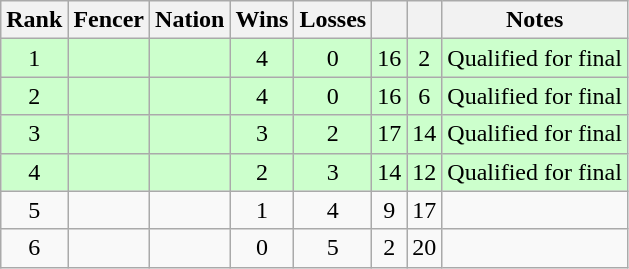<table class="wikitable sortable" style="text-align:center">
<tr>
<th>Rank</th>
<th>Fencer</th>
<th>Nation</th>
<th>Wins</th>
<th>Losses</th>
<th></th>
<th></th>
<th>Notes</th>
</tr>
<tr style= "background:#cfc;">
<td>1</td>
<td align=left></td>
<td align=left></td>
<td>4</td>
<td>0</td>
<td>16</td>
<td>2</td>
<td>Qualified for final</td>
</tr>
<tr style= "background:#cfc;">
<td>2</td>
<td align=left></td>
<td align=left></td>
<td>4</td>
<td>0</td>
<td>16</td>
<td>6</td>
<td>Qualified for final</td>
</tr>
<tr style= "background:#cfc;">
<td>3</td>
<td align=left></td>
<td align=left></td>
<td>3</td>
<td>2</td>
<td>17</td>
<td>14</td>
<td>Qualified for final</td>
</tr>
<tr style= "background:#cfc;">
<td>4</td>
<td align=left></td>
<td align=left></td>
<td>2</td>
<td>3</td>
<td>14</td>
<td>12</td>
<td>Qualified for final</td>
</tr>
<tr>
<td>5</td>
<td align=left></td>
<td align=left></td>
<td>1</td>
<td>4</td>
<td>9</td>
<td>17</td>
<td></td>
</tr>
<tr>
<td>6</td>
<td align=left></td>
<td align=left></td>
<td>0</td>
<td>5</td>
<td>2</td>
<td>20</td>
<td></td>
</tr>
</table>
